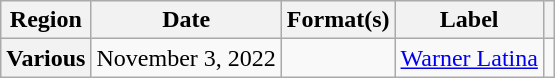<table class="wikitable plainrowheaders">
<tr>
<th scope="col">Region</th>
<th scope="col">Date</th>
<th scope="col">Format(s)</th>
<th scope="col">Label</th>
<th scope="col"></th>
</tr>
<tr>
<th scope="row">Various</th>
<td>November 3, 2022</td>
<td></td>
<td><a href='#'>Warner Latina</a></td>
<td style="text-align:center;"></td>
</tr>
</table>
